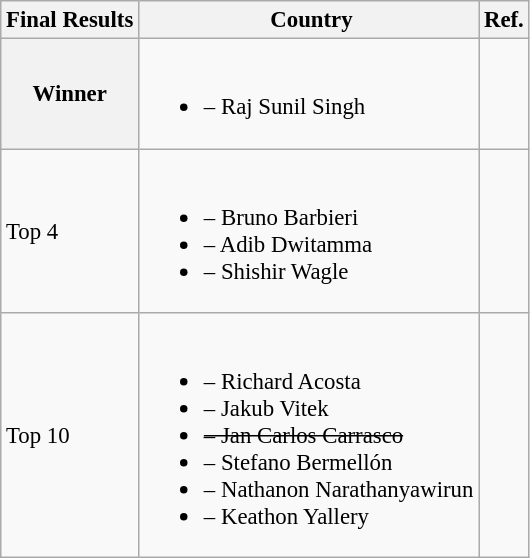<table class="wikitable" style="font-size: 95%;">
<tr>
<th>Final Results</th>
<th> Country</th>
<th>Ref.</th>
</tr>
<tr>
<th>Winner</th>
<td><br><ul><li> – Raj Sunil Singh</li></ul></td>
<td></td>
</tr>
<tr>
<td>Top 4</td>
<td><br><ul><li> – Bruno Barbieri</li><li> – Adib Dwitamma</li><li> – Shishir Wagle</li></ul></td>
<td></td>
</tr>
<tr>
<td>Top 10</td>
<td><br><ul><li> – Richard Acosta</li><li> – Jakub Vitek</li><li><s> – Jan Carlos Carrasco</s></li><li> – Stefano Bermellón</li><li> – Nathanon Narathanyawirun</li><li> – Keathon Yallery</li></ul></td>
<td></td>
</tr>
</table>
